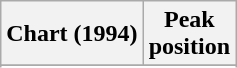<table class="wikitable sortable">
<tr>
<th>Chart (1994)</th>
<th>Peak<br>position</th>
</tr>
<tr>
</tr>
<tr>
</tr>
</table>
